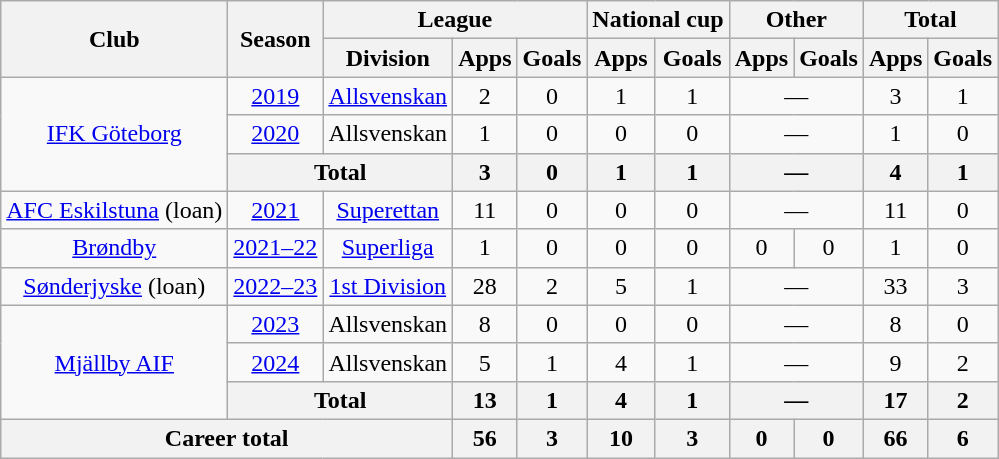<table class="wikitable" style="text-align:center">
<tr>
<th rowspan="2">Club</th>
<th rowspan="2">Season</th>
<th colspan="3">League</th>
<th colspan="2">National cup</th>
<th colspan="2">Other</th>
<th colspan="2">Total</th>
</tr>
<tr>
<th>Division</th>
<th>Apps</th>
<th>Goals</th>
<th>Apps</th>
<th>Goals</th>
<th>Apps</th>
<th>Goals</th>
<th>Apps</th>
<th>Goals</th>
</tr>
<tr>
<td rowspan="3"><a href='#'>IFK Göteborg</a></td>
<td><a href='#'>2019</a></td>
<td><a href='#'>Allsvenskan</a></td>
<td>2</td>
<td>0</td>
<td>1</td>
<td>1</td>
<td colspan="2">—</td>
<td>3</td>
<td>1</td>
</tr>
<tr>
<td><a href='#'>2020</a></td>
<td>Allsvenskan</td>
<td>1</td>
<td>0</td>
<td>0</td>
<td>0</td>
<td colspan="2">—</td>
<td>1</td>
<td>0</td>
</tr>
<tr>
<th colspan="2">Total</th>
<th>3</th>
<th>0</th>
<th>1</th>
<th>1</th>
<th colspan="2">—</th>
<th>4</th>
<th>1</th>
</tr>
<tr>
<td><a href='#'>AFC Eskilstuna</a> (loan)</td>
<td><a href='#'>2021</a></td>
<td><a href='#'>Superettan</a></td>
<td>11</td>
<td>0</td>
<td>0</td>
<td>0</td>
<td colspan="2">—</td>
<td>11</td>
<td>0</td>
</tr>
<tr>
<td><a href='#'>Brøndby</a></td>
<td><a href='#'>2021–22</a></td>
<td><a href='#'>Superliga</a></td>
<td>1</td>
<td>0</td>
<td>0</td>
<td>0</td>
<td>0</td>
<td>0</td>
<td>1</td>
<td>0</td>
</tr>
<tr>
<td><a href='#'>Sønderjyske</a> (loan)</td>
<td><a href='#'>2022–23</a></td>
<td><a href='#'>1st Division</a></td>
<td>28</td>
<td>2</td>
<td>5</td>
<td>1</td>
<td colspan="2">—</td>
<td>33</td>
<td>3</td>
</tr>
<tr>
<td rowspan="3"><a href='#'>Mjällby AIF</a></td>
<td><a href='#'>2023</a></td>
<td>Allsvenskan</td>
<td>8</td>
<td>0</td>
<td>0</td>
<td>0</td>
<td colspan="2">—</td>
<td>8</td>
<td>0</td>
</tr>
<tr>
<td><a href='#'>2024</a></td>
<td>Allsvenskan</td>
<td>5</td>
<td>1</td>
<td>4</td>
<td>1</td>
<td colspan="2">—</td>
<td>9</td>
<td>2</td>
</tr>
<tr>
<th colspan="2">Total</th>
<th>13</th>
<th>1</th>
<th>4</th>
<th>1</th>
<th colspan="2">—</th>
<th>17</th>
<th>2</th>
</tr>
<tr>
<th colspan="3">Career total</th>
<th>56</th>
<th>3</th>
<th>10</th>
<th>3</th>
<th>0</th>
<th>0</th>
<th>66</th>
<th>6</th>
</tr>
</table>
